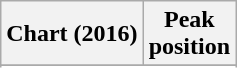<table class="wikitable sortable plainrowheaders" style="text-align:center">
<tr>
<th>Chart (2016)</th>
<th>Peak<br>position</th>
</tr>
<tr>
</tr>
<tr>
</tr>
<tr>
</tr>
<tr>
</tr>
<tr>
</tr>
<tr>
</tr>
<tr>
</tr>
<tr>
</tr>
<tr>
</tr>
<tr>
</tr>
<tr>
</tr>
<tr>
</tr>
</table>
